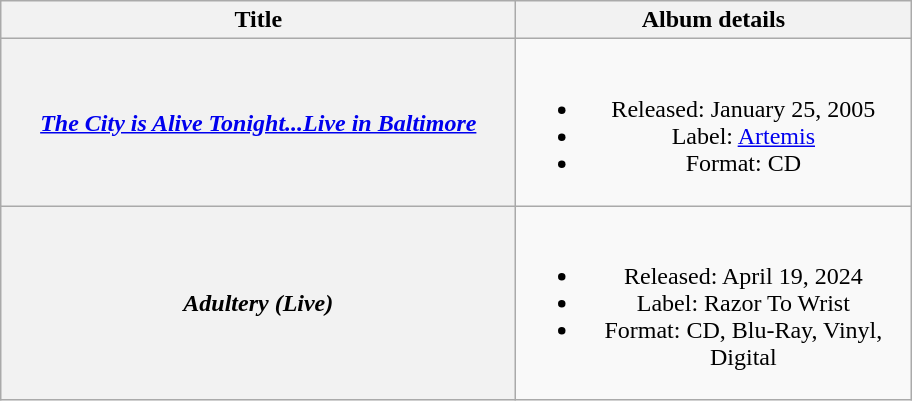<table class="wikitable plainrowheaders" style="text-align:center;">
<tr>
<th scope="col" style="width:21em;">Title</th>
<th scope="col" style="width:16em;">Album details</th>
</tr>
<tr>
<th scope="row"><em><a href='#'>The City is Alive Tonight...Live in Baltimore</a></em></th>
<td><br><ul><li>Released: January 25, 2005</li><li>Label: <a href='#'>Artemis</a></li><li>Format: CD</li></ul></td>
</tr>
<tr>
<th scope="row"><em>Adultery (Live)</em></th>
<td><br><ul><li>Released: April 19, 2024</li><li>Label: Razor To Wrist</li><li>Format: CD, Blu-Ray, Vinyl, Digital</li></ul></td>
</tr>
</table>
